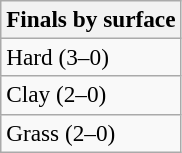<table class=wikitable style=font-size:97%>
<tr>
<th>Finals by surface</th>
</tr>
<tr>
<td>Hard (3–0)</td>
</tr>
<tr>
<td>Clay (2–0)</td>
</tr>
<tr>
<td>Grass (2–0)</td>
</tr>
</table>
